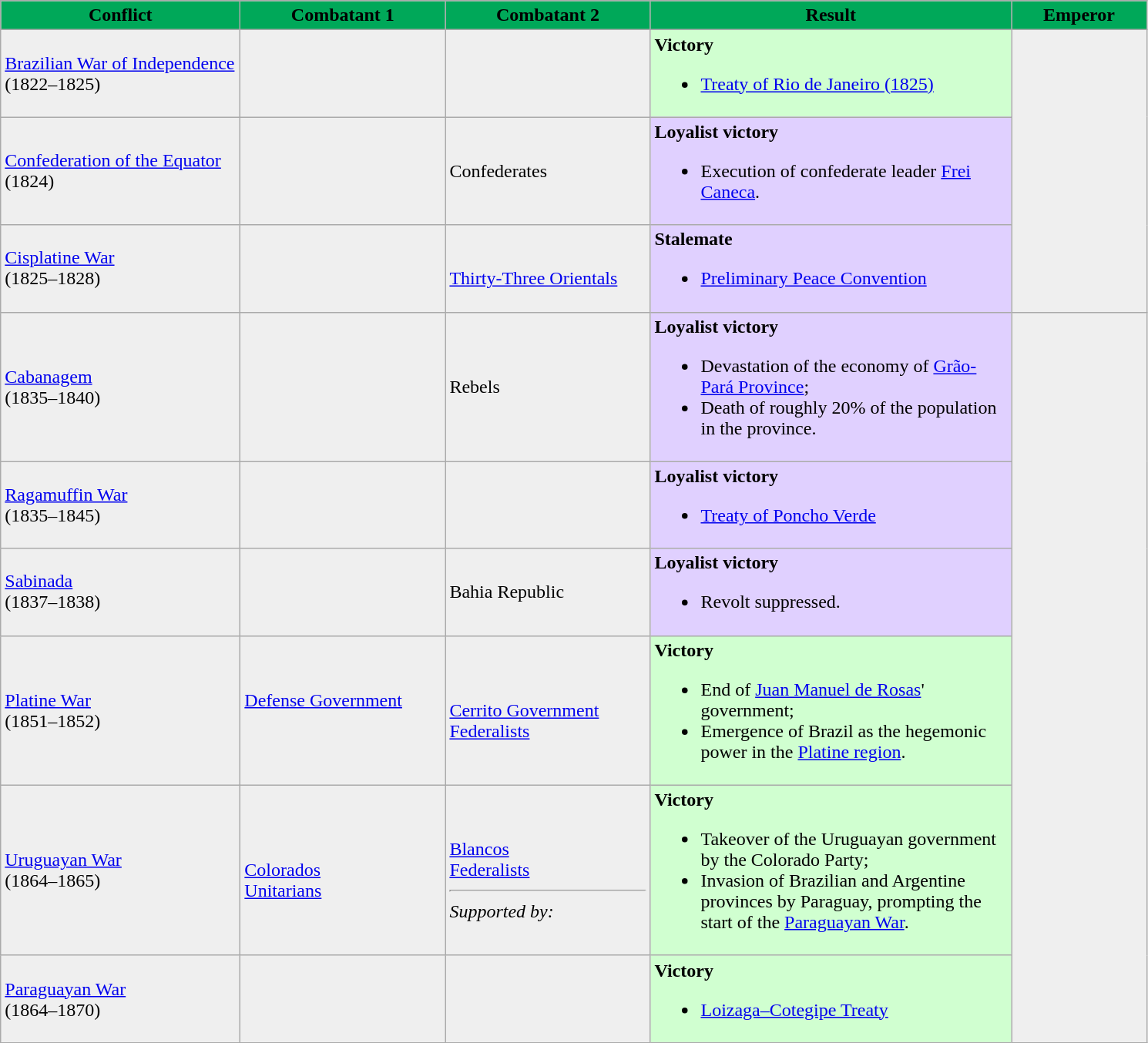<table class="wikitable">
<tr>
<th style="background:#00A859" width="200px"><span>Conflict</span></th>
<th style="background:#00A859" width="170px"><span>Combatant 1</span></th>
<th style="background:#00A859" width="170px"><span>Combatant 2</span></th>
<th style="background:#00A859" width="305px"><span>Result</span></th>
<th style="background:#00A859" width="110px"><span>Emperor</span></th>
</tr>
<tr>
<td style="background:#efefef"><a href='#'>Brazilian War of Independence</a><br>(1822–1825)</td>
<td style="background:#efefef"></td>
<td style="background:#efefef"></td>
<td style="background:#D0FFD0"><strong>Victory</strong><br><ul><li><a href='#'>Treaty of Rio de Janeiro (1825)</a></li></ul></td>
<td rowspan="3" style="background:#efefef"></td>
</tr>
<tr>
<td style="background:#efefef"><a href='#'>Confederation of the Equator</a><br>(1824)</td>
<td style="background:#efefef"></td>
<td style="background:#efefef"> Confederates</td>
<td style="background:#E0D0FF"><strong>Loyalist victory</strong><br><ul><li>Execution of confederate leader <a href='#'>Frei Caneca</a>.</li></ul></td>
</tr>
<tr>
<td style="background:#efefef"><a href='#'>Cisplatine War</a><br>(1825–1828)</td>
<td style="background:#efefef"></td>
<td style="background:#efefef"><br> <a href='#'>Thirty-Three Orientals</a></td>
<td style="background:#E0D0FF"><strong>Stalemate</strong><br><ul><li><a href='#'>Preliminary Peace Convention</a></li></ul></td>
</tr>
<tr>
<td style="background:#efefef"><a href='#'>Cabanagem</a><br>(1835–1840)</td>
<td style="background:#efefef"></td>
<td style="background:#efefef"> Rebels</td>
<td style="background:#E0D0FF"><strong>Loyalist victory</strong><br><ul><li>Devastation of the economy of <a href='#'>Grão-Pará Province</a>;</li><li>Death of roughly 20% of the population in the province.</li></ul></td>
<td rowspan="6" style="background:#efefef"></td>
</tr>
<tr>
<td style="background:#efefef"><a href='#'>Ragamuffin War</a><br>(1835–1845)</td>
<td style="background:#efefef"></td>
<td style="background:#efefef"><br></td>
<td style="background:#E0D0FF"><strong>Loyalist victory</strong><br><ul><li><a href='#'>Treaty of Poncho Verde</a></li></ul></td>
</tr>
<tr>
<td style="background:#efefef"><a href='#'>Sabinada</a><br>(1837–1838)</td>
<td style="background:#efefef"></td>
<td style="background:#efefef"> Bahia Republic</td>
<td style="background:#E0D0FF"><strong>Loyalist victory</strong><br><ul><li>Revolt suppressed.</li></ul></td>
</tr>
<tr>
<td style="background:#efefef"><a href='#'>Platine War</a><br>(1851–1852)</td>
<td style="background:#efefef"><br> <a href='#'>Defense Government</a><br><br><br></td>
<td style="background:#efefef"><br> <a href='#'>Cerrito Government</a><br> <a href='#'>Federalists</a></td>
<td style="background:#D0FFD0"><strong>Victory</strong><br><ul><li>End of <a href='#'>Juan Manuel de Rosas</a>' government;</li><li>Emergence of Brazil as the hegemonic power in the <a href='#'>Platine region</a>.</li></ul></td>
</tr>
<tr>
<td style="background:#efefef"><a href='#'>Uruguayan War</a><br>(1864–1865)</td>
<td style="background:#efefef"><br> <a href='#'>Colorados</a><br> <a href='#'>Unitarians</a><br></td>
<td style="background:#efefef"><br> <a href='#'>Blancos</a><br> <a href='#'>Federalists</a><hr><em>Supported by:</em><br></td>
<td style="background:#D0FFD0"><strong>Victory</strong><br><ul><li>Takeover of the Uruguayan government by the Colorado Party;</li><li>Invasion of Brazilian and Argentine provinces by Paraguay, prompting the start of the <a href='#'>Paraguayan War</a>.</li></ul></td>
</tr>
<tr>
<td style="background:#efefef"><a href='#'>Paraguayan War</a><br>(1864–1870)</td>
<td style="background:#efefef"><br><br></td>
<td style="background:#efefef"></td>
<td style="background:#D0FFD0"><strong>Victory</strong><br><ul><li><a href='#'>Loizaga–Cotegipe Treaty</a></li></ul></td>
</tr>
</table>
